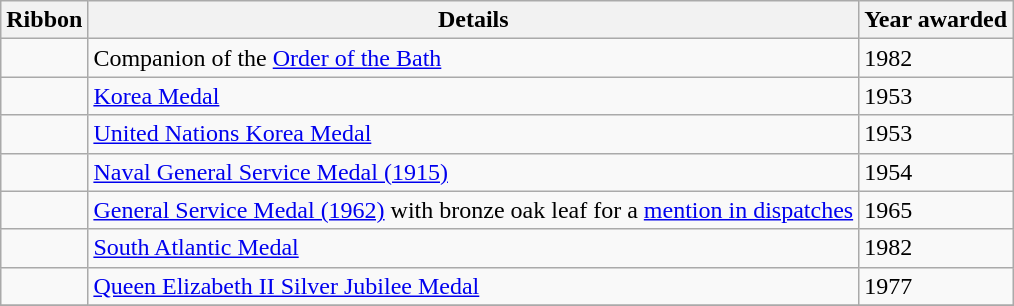<table class="wikitable">
<tr>
<th>Ribbon</th>
<th>Details</th>
<th>Year awarded</th>
</tr>
<tr>
<td></td>
<td>Companion of the <a href='#'>Order of the Bath</a></td>
<td>1982</td>
</tr>
<tr>
<td></td>
<td><a href='#'>Korea Medal</a></td>
<td>1953</td>
</tr>
<tr>
<td></td>
<td><a href='#'>United Nations Korea Medal</a></td>
<td>1953</td>
</tr>
<tr>
<td></td>
<td><a href='#'>Naval General Service Medal (1915)</a></td>
<td>1954</td>
</tr>
<tr>
<td></td>
<td><a href='#'>General Service Medal (1962)</a> with bronze oak leaf for a <a href='#'>mention in dispatches</a></td>
<td>1965</td>
</tr>
<tr>
<td></td>
<td><a href='#'>South Atlantic Medal</a></td>
<td>1982</td>
</tr>
<tr>
<td></td>
<td><a href='#'>Queen Elizabeth II Silver Jubilee Medal</a></td>
<td>1977</td>
</tr>
<tr>
</tr>
</table>
